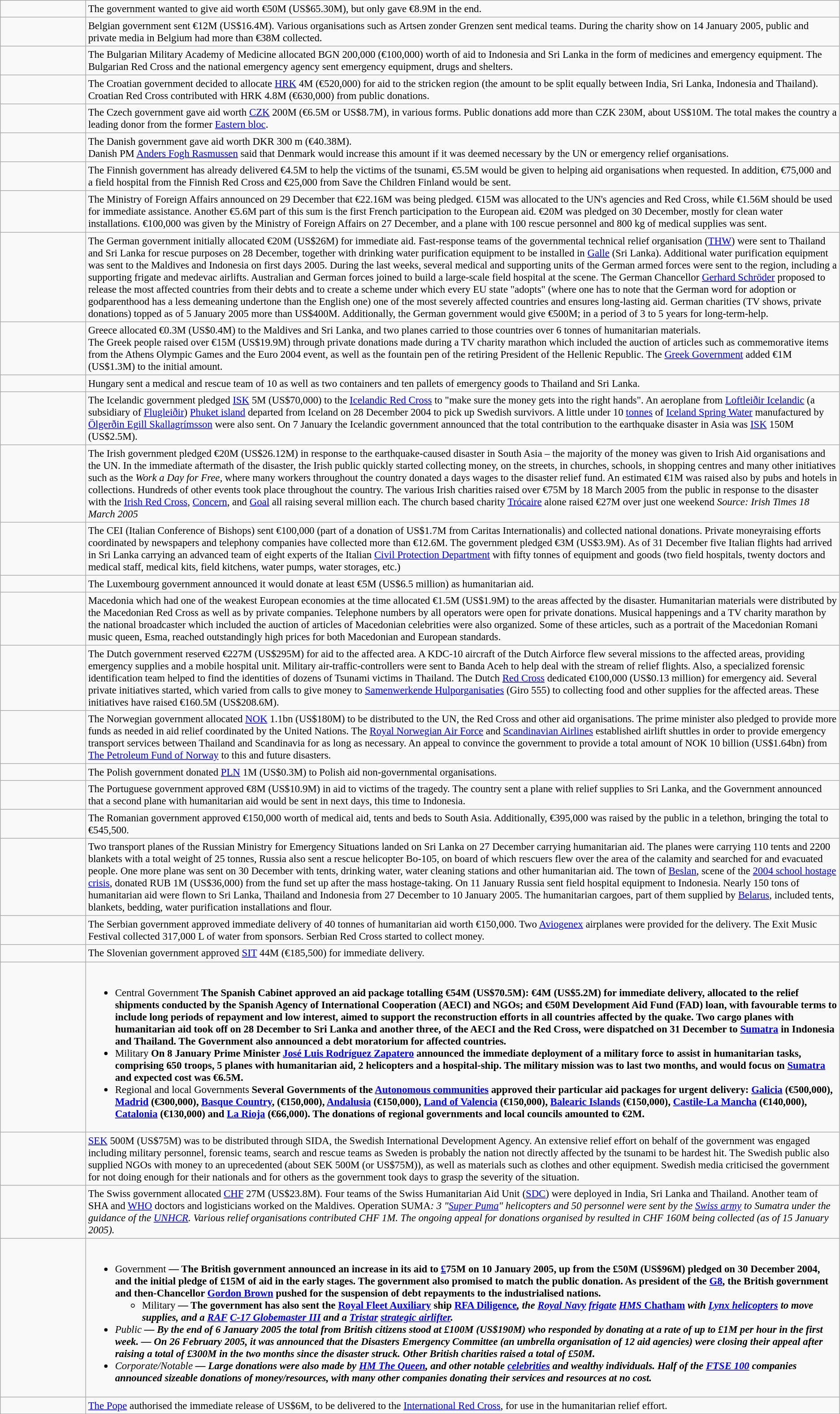<table class="wikitable" style="font-size: 95%;">
<tr>
<td style="width:120px; vertical-align:top;"></td>
<td>The government wanted to give aid worth €50M (US$65.30M), but only gave €8.9M in the end.</td>
</tr>
<tr>
<td valign="top"></td>
<td>Belgian government sent €12M (US$16.4M). Various organisations such as Artsen zonder Grenzen sent medical teams. During the charity show on 14 January 2005, public and private media in Belgium had more than €38M collected.</td>
</tr>
<tr>
<td valign="top"></td>
<td>The Bulgarian Military Academy of Medicine allocated BGN 200,000 (€100,000) worth of aid to Indonesia and Sri Lanka in the form of medicines and emergency equipment. The Bulgarian Red Cross and the national emergency agency sent emergency equipment, drugs and shelters.</td>
</tr>
<tr>
<td valign="top"></td>
<td>The Croatian government decided to allocate <a href='#'>HRK</a> 4M (€520,000) for aid to the stricken region (the amount to be split equally between India, Sri Lanka, Indonesia and Thailand). Croatian Red Cross contributed with HRK 4.8M (€630,000) from public donations.</td>
</tr>
<tr>
<td valign="top"></td>
<td>The Czech government gave aid worth <a href='#'>CZK</a> 200M (€6.5M or US$8.7M), in various forms. Public donations add more than CZK 230M, about US$10M. The total makes the country a leading donor from the former <a href='#'>Eastern bloc</a>.</td>
</tr>
<tr>
<td valign="top"></td>
<td>The Danish government gave aid worth DKR 300 m (€40.38M).<br>Danish PM <a href='#'>Anders Fogh Rasmussen</a> said that Denmark would increase this amount if it was deemed necessary by the UN or emergency relief organisations.</td>
</tr>
<tr>
<td valign="top"></td>
<td>The Finnish government has already delivered €4.5M to help the victims of the tsunami, €5.5M would be given to helping aid organisations when requested. In addition, €75,000 and a field hospital from the Finnish Red Cross and €25,000 from Save the Children Finland would be sent.</td>
</tr>
<tr>
<td valign="top"></td>
<td>The Ministry of Foreign Affairs announced on 29 December that €22.16M was being pledged. €15M was allocated to the UN's agencies and Red Cross, while €1.56M should be used for immediate assistance. Another €5.6M part of this sum is the first French participation to the European aid. €20M was pledged on 30 December, mostly for clean water installations. €100,000 was given by the Ministry of Foreign Affairs on 27 December, and a plane with 100 rescue personnel and 800 kg of medical supplies was sent.</td>
</tr>
<tr>
<td valign="top"></td>
<td>The German government initially allocated €20M (US$26M) for immediate aid. Fast-response teams of the governmental technical relief organisation (<a href='#'>THW</a>) were sent to Thailand and Sri Lanka for rescue purposes on 28 December, together with drinking water purification equipment to be installed in <a href='#'>Galle</a> (Sri Lanka). Additional water purification equipment was sent to the Maldives and Indonesia on first days 2005. During the last weeks, several medical and supporting units of the German armed forces were sent to the region, including a supporting frigate and medevac airlifts. Australian and German forces joined to build a large-scale field hospital at the scene. The German Chancellor <a href='#'>Gerhard Schröder</a> proposed to release the most affected countries from their debts and to create a scheme under which every EU state "adopts" (where one has to note that the German word for adoption or godparenthood has a less demeaning undertone than the English one) one of the most severely affected countries and ensures long-lasting aid. German charities (TV shows, private donations) topped as of 5 January 2005 more than US$400M. Additionally, the German government would give €500M; in a period of 3 to 5 years for long-term-help.</td>
</tr>
<tr>
<td valign="top"></td>
<td>Greece allocated €0.3M (US$0.4M) to the Maldives and Sri Lanka, and two planes carried to those countries over 6 tonnes of humanitarian materials.<br>The Greek people raised over €15M (US$19.9M) through private donations made during a TV charity marathon which included the auction of articles such as commemorative items from the Athens Olympic Games and the Euro 2004 event, as well as the fountain pen of the retiring President of the Hellenic Republic.
The <a href='#'>Greek Government</a> added €1M (US$1.3M) to the initial amount.</td>
</tr>
<tr>
<td valign="top"></td>
<td>Hungary sent a medical and rescue team of 10 as well as two containers and ten pallets of emergency goods to Thailand and Sri Lanka.</td>
</tr>
<tr>
<td valign="top"></td>
<td>The Icelandic government pledged <a href='#'>ISK</a> 5M (US$70,000) to the <a href='#'>Icelandic Red Cross</a> to "make sure the money gets into the right hands". An aeroplane from <a href='#'>Loftleiðir Icelandic</a> (a subsidiary of <a href='#'>Flugleiðir</a>) <a href='#'>Phuket island</a> departed from Iceland on 28 December 2004 to pick up Swedish survivors. A little under 10 <a href='#'>tonnes</a> of <a href='#'>Iceland Spring Water</a> manufactured by <a href='#'>Ölgerðin Egill Skallagrímsson</a> were also sent. On 7 January the Icelandic government announced that the total contribution to the earthquake disaster in Asia was <a href='#'>ISK</a> 150M (US$2.5M).</td>
</tr>
<tr>
<td valign="top"></td>
<td>The Irish government pledged €20M (US$26.12M) in response to the earthquake-caused disaster in South Asia – the majority of the money was given to Irish Aid organisations and the UN. In the immediate aftermath of the disaster, the Irish public quickly started collecting money, on the streets, in churches, schools, in shopping centres and many other initiatives such as the <em>Work a Day for Free,</em> where many workers throughout the country donated a days wages to the disaster relief fund. An estimated €1M was raised also by pubs and hotels in collections. Hundreds of other events took place throughout the country. The various Irish charities raised over €75M by 18 March 2005 from the public in response to the disaster with the <a href='#'>Irish Red Cross</a>, <a href='#'>Concern</a>, and <a href='#'>Goal</a> all raising several million each. The church based charity <a href='#'>Trócaire</a> alone raised €27M over just one weekend <em>Source: Irish Times 18 March 2005<strong></td>
</tr>
<tr>
<td valign="top"></td>
<td>The CEI (Italian Conference of Bishops) sent €100,000 (part of a donation of US$1.7M from Caritas Internationalis) and collected national donations. Private moneyraising efforts coordinated by newspapers and telephony companies have collected more than €12.6M. The government pledged €3M (US$3.9M). As of 31 December five Italian flights had arrived in Sri Lanka carrying an advanced team of eight experts of the Italian <a href='#'>Civil Protection Department</a> with fifty tonnes of equipment and goods (two field hospitals, twenty doctors and medical staff, medical kits, field kitchens, water pumps, water storages, etc.)</td>
</tr>
<tr>
<td valign="top"></td>
<td>The Luxembourg government announced it would donate at least €5M (US$6.5 million) as humanitarian aid.</td>
</tr>
<tr>
<td valign="top"></td>
<td>Macedonia which had one of the weakest European economies at the time allocated €1.5M (US$1.9M) to the areas affected by the disaster. Humanitarian materials were distributed by the Macedonian Red Cross as well as by private companies. Telephone numbers by all operators were open for private donations. Musical happenings and a TV charity marathon by the national broadcaster which included the auction of articles of Macedonian celebrities were also organized. Some of these articles, such as a portrait of the Macedonian Romani music queen, Esma, reached outstandingly high prices for both Macedonian and European standards.</td>
</tr>
<tr>
<td valign="top"></td>
<td>The Dutch government reserved €227M (US$295M) for aid to the affected area. A KDC-10 aircraft of the Dutch Airforce flew several missions to the affected areas, providing emergency supplies and a mobile hospital unit. Military air-traffic-controllers were sent to Banda Aceh to help deal with the stream of relief flights. Also, a specialized forensic identification team helped to find the identities of dozens of Tsunami victims in Thailand. The Dutch <a href='#'>Red Cross</a> dedicated €100,000 (US$0.13 million) for emergency aid. Several private initiatives started, which varied from calls to give money to <a href='#'>Samenwerkende Hulporganisaties</a> (Giro 555) to collecting food and other supplies for the affected areas. These initiatives have raised €160.5M (US$208.6M).</td>
</tr>
<tr>
<td valign="top"></td>
<td>The Norwegian government allocated <a href='#'>NOK</a> 1.1bn (US$180M) to be distributed to the UN, the Red Cross and other aid organisations. The prime minister also pledged to provide more funds as needed in aid relief coordinated by the United Nations. The <a href='#'>Royal Norwegian Air Force</a> and <a href='#'>Scandinavian Airlines</a> established airlift shuttles in order to provide emergency transport services between Thailand and Scandinavia for as long as necessary. An appeal to convince the government to provide a total amount of NOK 10 billion (US$1.64bn) from <a href='#'>The Petroleum Fund of Norway</a> to this and future disasters.</td>
</tr>
<tr>
<td valign="top"></td>
<td>The Polish government donated <a href='#'>PLN</a> 1M (US$0.3M) to Polish aid non-governmental organisations.</td>
</tr>
<tr>
<td valign="top"></td>
<td>The Portuguese government approved €8M (US$10.9M) in aid to victims of the tragedy. The country sent a plane with relief supplies to Sri Lanka, and the Government announced that a second plane with humanitarian aid would be sent in next days, this time to Indonesia.</td>
</tr>
<tr>
<td valign="top"></td>
<td>The Romanian government approved €150,000 worth of medical aid, tents and beds to South Asia. Additionally, €395,000 was raised by the public in a telethon, bringing the total to €545,500.</td>
</tr>
<tr>
<td valign="top"></td>
<td>Two transport planes of the Russian Ministry for Emergency Situations landed on Sri Lanka on 27 December carrying humanitarian aid. The planes were carrying 110 tents and 2200 blankets with a total weight of 25 tonnes, Russia also sent a rescue helicopter Bo-105, on board of which rescuers flew over the area of the calamity and searched for and evacuated people. One more plane was sent on 30 December with tents, drinking water, water cleaning stations and other humanitarian aid. The town of <a href='#'>Beslan</a>, scene of the <a href='#'>2004 school hostage crisis</a>, donated RUB 1M (US$36,000) from the fund set up after the mass hostage-taking. On 11 January Russia sent field hospital equipment to Indonesia. Nearly 150 tons of humanitarian aid were flown to Sri Lanka, Thailand and Indonesia from 27 December to 10 January 2005. The humanitarian cargoes, part of them supplied by <a href='#'>Belarus</a>, included tents, blankets, bedding, water purification installations and flour.</td>
</tr>
<tr>
<td valign="top"></td>
<td>The Serbian government approved immediate delivery of 40 tonnes of humanitarian aid worth €150,000. Two <a href='#'>Aviogenex</a> airplanes were provided for the delivery. The Exit Music Festival collected 317,000 L of water from sponsors. Serbian Red Cross started to collect money.</td>
</tr>
<tr>
<td valign="top"></td>
<td>The Slovenian government approved <a href='#'>SIT</a> 44M (€185,500) for immediate delivery.</td>
</tr>
<tr>
<td valign="top"></td>
<td><br><ul><li></strong>Central Government<strong> The Spanish Cabinet approved an aid package totalling €54M (US$70.5M): €4M (US$5.2M) for immediate delivery, allocated to the relief shipments conducted by the Spanish Agency of International Cooperation (AECI) and NGOs; and €50M Development Aid Fund (FAD) loan, with favourable terms to include long periods of repayment and low interest, aimed to support the reconstruction efforts in all countries affected by the quake. Two cargo planes with humanitarian aid took off on 28 December to Sri Lanka and another three, of the AECI and the Red Cross, were dispatched on 31 December to <a href='#'>Sumatra</a> in Indonesia and Thailand. The Government also announced a debt moratorium for affected countries.</li><li></strong>Military<strong> On 8 January Prime Minister <a href='#'>José Luis Rodríguez Zapatero</a> announced the immediate deployment of a military force to assist in humanitarian tasks, comprising 650 troops, 5 planes with humanitarian aid, 2 helicopters and a hospital-ship. The military mission was to last two months, and would focus on <a href='#'>Sumatra</a> and expected cost was €6.5M.</li><li></strong>Regional and local Governments<strong> Several Governments of the <a href='#'>Autonomous communities</a> approved their particular aid packages for urgent delivery: <a href='#'>Galicia</a> (€500,000), <a href='#'>Madrid</a> (€300,000), <a href='#'>Basque Country</a>, (€150,000), <a href='#'>Andalusia</a> (€150,000), <a href='#'>Land of Valencia</a> (€150,000), <a href='#'>Balearic Islands</a> (€150,000), <a href='#'>Castile-La Mancha</a> (€140,000), <a href='#'>Catalonia</a> (€130,000) and <a href='#'>La Rioja</a> (€66,000). The donations of regional governments and local councils amounted to €2M.</li></ul></td>
</tr>
<tr>
<td valign="top"></td>
<td><a href='#'>SEK</a> 500M (US$75M) was to be distributed through SIDA, the Swedish International Development Agency. An extensive relief effort on behalf of the government was engaged including military personnel, forensic teams, search and rescue teams as Sweden is probably the nation not directly affected by the tsunami to be hardest hit. The Swedish public also supplied NGOs with money to an uprecedented (about SEK 500M (or US$75M)), as well as materials such as clothes and other equipment. Swedish media criticised the government for not doing enough for their nationals and for others as the government took days to grasp the severity of the situation.</td>
</tr>
<tr>
<td valign="top"></td>
<td>The Swiss government allocated <a href='#'>CHF</a> 27M (US$23.8M). Four teams of the Swiss Humanitarian Aid Unit (<a href='#'>SDC</a>) were deployed in India, Sri Lanka and Thailand. Another team of SHA and <a href='#'>WHO</a> doctors and logisticians worked on the Maldives. </em>Operation SUMA<em>: 3 "<a href='#'>Super Puma</a>" helicopters and 50 personnel were sent by the <a href='#'>Swiss army</a> to Sumatra under the guidance of the <a href='#'>UNHCR</a>. Various relief organisations contributed CHF 1M. The ongoing appeal for donations organised by resulted in CHF 160M being collected (as of 15 January 2005).</td>
</tr>
<tr>
<td valign="top"></td>
<td><br><ul><li></strong>Government<strong> — The British government announced an increase in its aid to <a href='#'>£</a>75M on 10 January 2005, up from the £50M (US$96M) pledged on 30 December 2004, and the initial pledge of £15M of aid in the early stages. The government also promised to match the public donation. As president of the <a href='#'>G8</a>, the British government and then-Chancellor <a href='#'>Gordon Brown</a> pushed for the suspension of debt repayments to the industrialised nations.<ul><li></strong>Military<strong> — The government has also sent the <a href='#'>Royal Fleet Auxiliary</a> ship <a href='#'>RFA </em>Diligence<em></a>, the <a href='#'>Royal Navy</a> <a href='#'>frigate</a> <a href='#'>HMS </em>Chatham<em></a> with <a href='#'>Lynx helicopters</a> to move supplies, and a <a href='#'>RAF</a> <a href='#'>C-17 Globemaster III</a> and a <a href='#'>Tristar</a> <a href='#'>strategic airlifter</a>.</li></ul></li><li></strong>Public<strong> — By the end of 6 January 2005 the total from British citizens stood at £100M (US$190M) who responded by donating at a rate of up to £1M per hour in the first week. — On 26 February 2005, it was announced that the Disasters Emergency Committee (an umbrella organisation of 12 aid agencies) were closing their appeal after raising a total of £300M in the two months since the disaster struck. Other British charities raised a total of £50M.</li><li></strong>Corporate/Notable<strong> — Large donations were also made by <a href='#'>HM The Queen</a>, and other notable <a href='#'>celebrities</a> and wealthy individuals. Half of the <a href='#'>FTSE 100</a> companies announced sizeable donations of money/resources, with many other companies donating their services and resources at no cost.</li></ul></td>
</tr>
<tr>
<td valign="top"></td>
<td><a href='#'>The Pope</a> authorised the immediate release of US$6M, to be delivered to the <a href='#'>International Red Cross</a>, for use in the humanitarian relief effort.</td>
</tr>
</table>
